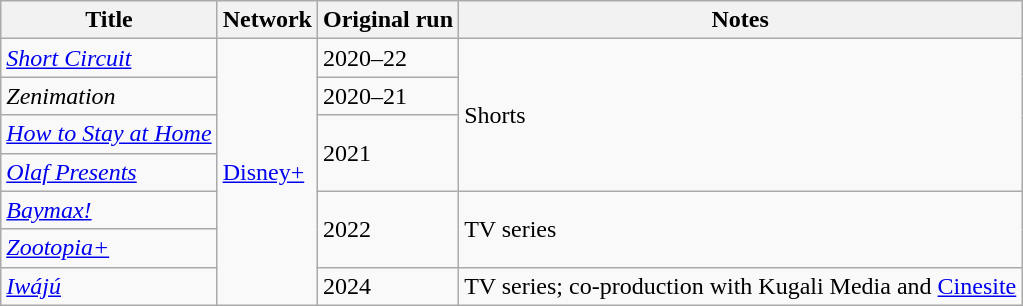<table class="wikitable sortable">
<tr>
<th>Title</th>
<th>Network</th>
<th>Original run</th>
<th>Notes</th>
</tr>
<tr>
<td><em><a href='#'>Short Circuit</a></em></td>
<td rowspan="7"><a href='#'>Disney+</a></td>
<td>2020–22</td>
<td rowspan="4">Shorts</td>
</tr>
<tr>
<td><em>Zenimation</em></td>
<td>2020–21</td>
</tr>
<tr>
<td><em><a href='#'>How to Stay at Home</a></em></td>
<td rowspan="2">2021</td>
</tr>
<tr>
<td><em><a href='#'>Olaf Presents</a></em></td>
</tr>
<tr>
<td><em><a href='#'>Baymax!</a></em></td>
<td rowspan="2">2022</td>
<td rowspan="2">TV series</td>
</tr>
<tr>
<td><em><a href='#'>Zootopia+</a></em></td>
</tr>
<tr>
<td><em><a href='#'>Iwájú</a></em></td>
<td>2024</td>
<td>TV series; co-production with Kugali Media and <a href='#'>Cinesite</a></td>
</tr>
</table>
